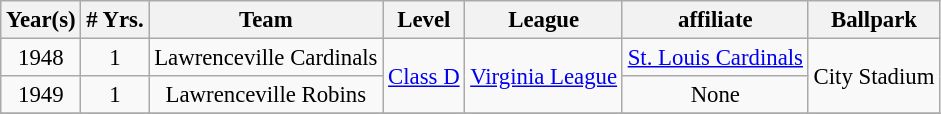<table class="wikitable" style="text-align:center; font-size: 95%;">
<tr>
<th>Year(s)</th>
<th># Yrs.</th>
<th>Team</th>
<th>Level</th>
<th>League</th>
<th>affiliate</th>
<th>Ballpark</th>
</tr>
<tr>
<td>1948</td>
<td>1</td>
<td>Lawrenceville Cardinals</td>
<td rowspan=2><a href='#'>Class D</a></td>
<td rowspan=2><a href='#'>Virginia League</a></td>
<td><a href='#'>St. Louis Cardinals</a></td>
<td rowspan=2>City Stadium</td>
</tr>
<tr>
<td>1949</td>
<td>1</td>
<td>Lawrenceville Robins</td>
<td>None</td>
</tr>
<tr>
</tr>
</table>
